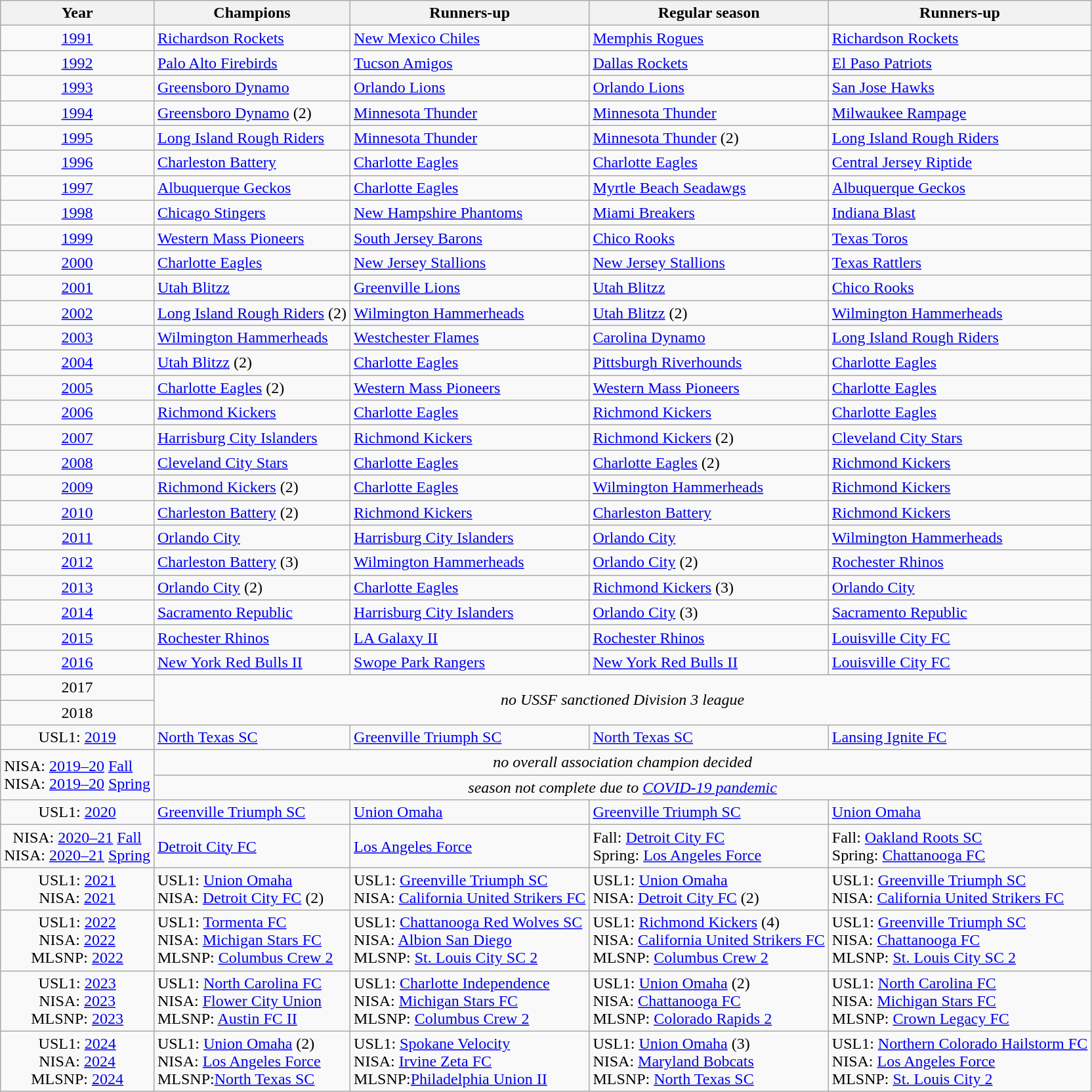<table class="wikitable">
<tr>
<th>Year</th>
<th>Champions</th>
<th>Runners-up</th>
<th>Regular season</th>
<th>Runners-up</th>
</tr>
<tr>
<td align=center><a href='#'>1991</a></td>
<td><a href='#'>Richardson Rockets</a></td>
<td><a href='#'>New Mexico Chiles</a></td>
<td><a href='#'>Memphis Rogues</a></td>
<td><a href='#'>Richardson Rockets</a></td>
</tr>
<tr>
<td align=center><a href='#'>1992</a></td>
<td><a href='#'>Palo Alto Firebirds</a></td>
<td><a href='#'>Tucson Amigos</a></td>
<td><a href='#'>Dallas Rockets</a></td>
<td><a href='#'>El Paso Patriots</a></td>
</tr>
<tr>
<td align=center><a href='#'>1993</a></td>
<td><a href='#'>Greensboro Dynamo</a></td>
<td><a href='#'>Orlando Lions</a></td>
<td><a href='#'>Orlando Lions</a></td>
<td><a href='#'>San Jose Hawks</a></td>
</tr>
<tr>
<td align=center><a href='#'>1994</a></td>
<td><a href='#'>Greensboro Dynamo</a> (2)</td>
<td><a href='#'>Minnesota Thunder</a></td>
<td><a href='#'>Minnesota Thunder</a></td>
<td><a href='#'>Milwaukee Rampage</a></td>
</tr>
<tr>
<td align=center><a href='#'>1995</a></td>
<td><a href='#'>Long Island Rough Riders</a></td>
<td><a href='#'>Minnesota Thunder</a></td>
<td><a href='#'>Minnesota Thunder</a> (2)</td>
<td><a href='#'>Long Island Rough Riders</a></td>
</tr>
<tr>
<td align=center><a href='#'>1996</a></td>
<td><a href='#'>Charleston Battery</a></td>
<td><a href='#'>Charlotte Eagles</a></td>
<td><a href='#'>Charlotte Eagles</a></td>
<td><a href='#'>Central Jersey Riptide</a></td>
</tr>
<tr>
<td align=center><a href='#'>1997</a></td>
<td><a href='#'>Albuquerque Geckos</a></td>
<td><a href='#'>Charlotte Eagles</a></td>
<td><a href='#'>Myrtle Beach Seadawgs</a></td>
<td><a href='#'>Albuquerque Geckos</a></td>
</tr>
<tr>
<td align=center><a href='#'>1998</a></td>
<td><a href='#'>Chicago Stingers</a></td>
<td><a href='#'>New Hampshire Phantoms</a></td>
<td><a href='#'>Miami Breakers</a></td>
<td><a href='#'>Indiana Blast</a></td>
</tr>
<tr>
<td align=center><a href='#'>1999</a></td>
<td><a href='#'>Western Mass Pioneers</a></td>
<td><a href='#'>South Jersey Barons</a></td>
<td><a href='#'>Chico Rooks</a></td>
<td><a href='#'>Texas Toros</a></td>
</tr>
<tr>
<td align=center><a href='#'>2000</a></td>
<td><a href='#'>Charlotte Eagles</a></td>
<td><a href='#'>New Jersey Stallions</a></td>
<td><a href='#'>New Jersey Stallions</a></td>
<td><a href='#'>Texas Rattlers</a></td>
</tr>
<tr>
<td align=center><a href='#'>2001</a></td>
<td><a href='#'>Utah Blitzz</a></td>
<td><a href='#'>Greenville Lions</a></td>
<td><a href='#'>Utah Blitzz</a></td>
<td><a href='#'>Chico Rooks</a></td>
</tr>
<tr>
<td align=center><a href='#'>2002</a></td>
<td><a href='#'>Long Island Rough Riders</a> (2)</td>
<td><a href='#'>Wilmington Hammerheads</a></td>
<td><a href='#'>Utah Blitzz</a> (2)</td>
<td><a href='#'>Wilmington Hammerheads</a></td>
</tr>
<tr>
<td align=center><a href='#'>2003</a></td>
<td><a href='#'>Wilmington Hammerheads</a></td>
<td><a href='#'>Westchester Flames</a></td>
<td><a href='#'>Carolina Dynamo</a></td>
<td><a href='#'>Long Island Rough Riders</a></td>
</tr>
<tr>
<td align=center><a href='#'>2004</a></td>
<td><a href='#'>Utah Blitzz</a> (2)</td>
<td><a href='#'>Charlotte Eagles</a></td>
<td><a href='#'>Pittsburgh Riverhounds</a></td>
<td><a href='#'>Charlotte Eagles</a></td>
</tr>
<tr>
<td align=center><a href='#'>2005</a></td>
<td><a href='#'>Charlotte Eagles</a> (2)</td>
<td><a href='#'>Western Mass Pioneers</a></td>
<td><a href='#'>Western Mass Pioneers</a></td>
<td><a href='#'>Charlotte Eagles</a></td>
</tr>
<tr>
<td align=center><a href='#'>2006</a></td>
<td><a href='#'>Richmond Kickers</a></td>
<td><a href='#'>Charlotte Eagles</a></td>
<td><a href='#'>Richmond Kickers</a></td>
<td><a href='#'>Charlotte Eagles</a></td>
</tr>
<tr>
<td align=center><a href='#'>2007</a></td>
<td><a href='#'>Harrisburg City Islanders</a></td>
<td><a href='#'>Richmond Kickers</a></td>
<td><a href='#'>Richmond Kickers</a> (2)</td>
<td><a href='#'>Cleveland City Stars</a></td>
</tr>
<tr>
<td align=center><a href='#'>2008</a></td>
<td><a href='#'>Cleveland City Stars</a></td>
<td><a href='#'>Charlotte Eagles</a></td>
<td><a href='#'>Charlotte Eagles</a> (2)</td>
<td><a href='#'>Richmond Kickers</a></td>
</tr>
<tr>
<td align=center><a href='#'>2009</a></td>
<td><a href='#'>Richmond Kickers</a> (2)</td>
<td><a href='#'>Charlotte Eagles</a></td>
<td><a href='#'>Wilmington Hammerheads</a></td>
<td><a href='#'>Richmond Kickers</a></td>
</tr>
<tr>
<td align=center><a href='#'>2010</a></td>
<td><a href='#'>Charleston Battery</a> (2)</td>
<td><a href='#'>Richmond Kickers</a></td>
<td><a href='#'>Charleston Battery</a></td>
<td><a href='#'>Richmond Kickers</a></td>
</tr>
<tr>
<td align=center><a href='#'>2011</a></td>
<td><a href='#'>Orlando City</a></td>
<td><a href='#'>Harrisburg City Islanders</a></td>
<td><a href='#'>Orlando City</a></td>
<td><a href='#'>Wilmington Hammerheads</a></td>
</tr>
<tr>
<td align=center><a href='#'>2012</a></td>
<td><a href='#'>Charleston Battery</a> (3)</td>
<td><a href='#'>Wilmington Hammerheads</a></td>
<td><a href='#'>Orlando City</a> (2)</td>
<td><a href='#'>Rochester Rhinos</a></td>
</tr>
<tr>
<td align=center><a href='#'>2013</a></td>
<td><a href='#'>Orlando City</a> (2)</td>
<td><a href='#'>Charlotte Eagles</a></td>
<td><a href='#'>Richmond Kickers</a> (3)</td>
<td><a href='#'>Orlando City</a></td>
</tr>
<tr>
<td align=center><a href='#'>2014</a></td>
<td><a href='#'>Sacramento Republic</a></td>
<td><a href='#'>Harrisburg City Islanders</a></td>
<td><a href='#'>Orlando City</a> (3)</td>
<td><a href='#'>Sacramento Republic</a></td>
</tr>
<tr>
<td align=center><a href='#'>2015</a></td>
<td><a href='#'>Rochester Rhinos</a></td>
<td><a href='#'>LA Galaxy II</a></td>
<td><a href='#'>Rochester Rhinos</a></td>
<td><a href='#'>Louisville City FC</a></td>
</tr>
<tr>
<td align=center><a href='#'>2016</a></td>
<td><a href='#'>New York Red Bulls II</a></td>
<td><a href='#'>Swope Park Rangers</a></td>
<td><a href='#'>New York Red Bulls II</a></td>
<td><a href='#'>Louisville City FC</a></td>
</tr>
<tr>
<td align=center>2017</td>
<td rowspan=2 colspan=4 align=center><em>no USSF sanctioned Division 3 league</em></td>
</tr>
<tr>
<td align=center>2018</td>
</tr>
<tr>
<td align=center>USL1: <a href='#'>2019</a></td>
<td><a href='#'>North Texas SC</a></td>
<td><a href='#'>Greenville Triumph SC</a></td>
<td><a href='#'>North Texas SC</a></td>
<td><a href='#'>Lansing Ignite FC</a></td>
</tr>
<tr>
<td rowspan=2>NISA: <a href='#'>2019–20</a> <a href='#'>Fall</a><br>NISA: <a href='#'>2019–20</a> <a href='#'>Spring</a></td>
<td colspan=4 align=center><em>no overall association champion decided</em></td>
</tr>
<tr>
<td colspan=4 align=center><em>season not complete due to <a href='#'>COVID-19 pandemic</a></em></td>
</tr>
<tr>
<td align=center>USL1: <a href='#'>2020</a></td>
<td><a href='#'>Greenville Triumph SC</a></td>
<td><a href='#'>Union Omaha</a></td>
<td><a href='#'>Greenville Triumph SC</a></td>
<td><a href='#'>Union Omaha</a></td>
</tr>
<tr>
<td align=center>NISA: <a href='#'>2020–21</a> <a href='#'>Fall</a><br>NISA: <a href='#'>2020–21</a> <a href='#'>Spring</a></td>
<td><a href='#'>Detroit City FC</a></td>
<td><a href='#'>Los Angeles Force</a></td>
<td>Fall: <a href='#'>Detroit City FC</a><br>Spring: <a href='#'>Los Angeles Force</a></td>
<td>Fall: <a href='#'>Oakland Roots SC</a><br>Spring: <a href='#'>Chattanooga FC</a></td>
</tr>
<tr>
<td align=center>USL1: <a href='#'>2021</a><br>NISA: <a href='#'>2021</a></td>
<td>USL1: <a href='#'>Union Omaha</a><br>NISA: <a href='#'>Detroit City FC</a> (2)</td>
<td>USL1: <a href='#'>Greenville Triumph SC</a><br>NISA: <a href='#'>California United Strikers FC</a></td>
<td>USL1: <a href='#'>Union Omaha</a><br>NISA: <a href='#'>Detroit City FC</a> (2)</td>
<td>USL1: <a href='#'>Greenville Triumph SC</a><br>NISA: <a href='#'>California United Strikers FC</a></td>
</tr>
<tr>
<td align=center>USL1: <a href='#'>2022</a><br>NISA: <a href='#'>2022</a><br>MLSNP: <a href='#'>2022</a></td>
<td>USL1: <a href='#'>Tormenta FC</a><br>NISA: <a href='#'>Michigan Stars FC</a><br>MLSNP: <a href='#'>Columbus Crew 2</a></td>
<td>USL1: <a href='#'>Chattanooga Red Wolves SC</a><br>NISA: <a href='#'>Albion San Diego</a><br>MLSNP: <a href='#'>St. Louis City SC 2</a></td>
<td>USL1: <a href='#'>Richmond Kickers</a> (4)<br>NISA: <a href='#'>California United Strikers FC</a><br>MLSNP: <a href='#'>Columbus Crew 2</a></td>
<td>USL1: <a href='#'>Greenville Triumph SC</a><br>NISA: <a href='#'>Chattanooga FC</a><br>MLSNP: <a href='#'>St. Louis City SC 2</a></td>
</tr>
<tr>
<td align=center>USL1: <a href='#'>2023</a><br>NISA: <a href='#'>2023</a><br>MLSNP: <a href='#'>2023</a></td>
<td>USL1: <a href='#'>North Carolina FC</a><br>NISA: <a href='#'>Flower City Union</a><br>MLSNP: <a href='#'>Austin FC II</a></td>
<td>USL1: <a href='#'>Charlotte Independence</a><br>NISA: <a href='#'>Michigan Stars FC</a><br>MLSNP: <a href='#'>Columbus Crew 2</a></td>
<td>USL1: <a href='#'>Union Omaha</a> (2)<br>NISA: <a href='#'>Chattanooga FC</a><br>MLSNP: <a href='#'>Colorado Rapids 2</a></td>
<td>USL1: <a href='#'>North Carolina FC</a><br>NISA: <a href='#'>Michigan Stars FC</a><br>MLSNP: <a href='#'>Crown Legacy FC</a></td>
</tr>
<tr>
<td align=center>USL1: <a href='#'>2024</a><br>NISA: <a href='#'>2024</a><br>MLSNP: <a href='#'>2024</a></td>
<td>USL1: <a href='#'>Union Omaha</a> (2)<br>NISA: <a href='#'>Los Angeles Force</a><br>MLSNP:<a href='#'>North Texas SC</a></td>
<td>USL1: <a href='#'>Spokane Velocity</a> <br>NISA: <a href='#'>Irvine Zeta FC</a><br>MLSNP:<a href='#'>Philadelphia Union II</a></td>
<td>USL1: <a href='#'>Union Omaha</a> (3)<br>NISA: <a href='#'>Maryland Bobcats</a><br>MLSNP: <a href='#'>North Texas SC</a></td>
<td>USL1: <a href='#'>Northern Colorado Hailstorm FC</a><br>NISA: <a href='#'>Los Angeles Force</a><br>MLSNP: <a href='#'>St. Louis City 2</a></td>
</tr>
</table>
